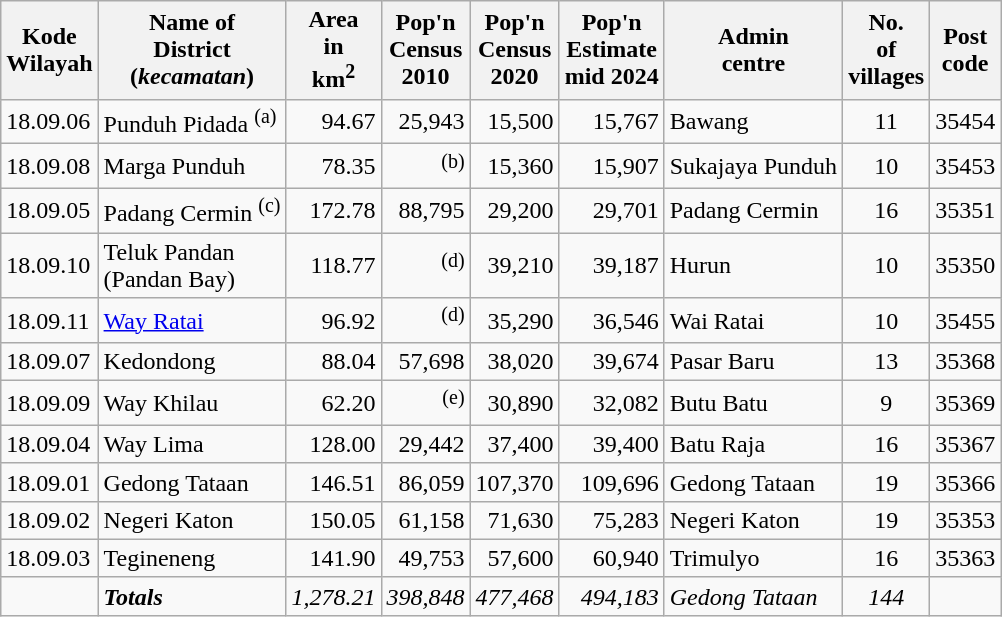<table class="sortable wikitable">
<tr>
<th>Kode <br>Wilayah</th>
<th>Name of<br>District<br>(<em>kecamatan</em>)</th>
<th>Area <br> in<br>km<sup>2</sup></th>
<th>Pop'n<br>Census<br>2010</th>
<th>Pop'n<br>Census<br>2020</th>
<th>Pop'n<br>Estimate<br>mid 2024</th>
<th>Admin <br> centre</th>
<th>No.<br>of<br>villages</th>
<th>Post<br>code</th>
</tr>
<tr>
<td>18.09.06</td>
<td>Punduh Pidada <sup>(a)</sup></td>
<td align="right">94.67</td>
<td align="right">25,943</td>
<td align="right">15,500</td>
<td align="right">15,767</td>
<td>Bawang</td>
<td align="center">11</td>
<td>35454</td>
</tr>
<tr>
<td>18.09.08</td>
<td>Marga Punduh</td>
<td align="right">78.35</td>
<td align="right"><sup>(b)</sup></td>
<td align="right">15,360</td>
<td align="right">15,907</td>
<td>Sukajaya Punduh</td>
<td align="center">10</td>
<td>35453</td>
</tr>
<tr>
<td>18.09.05</td>
<td>Padang Cermin <sup>(c)</sup></td>
<td align="right">172.78</td>
<td align="right">88,795</td>
<td align="right">29,200</td>
<td align="right">29,701</td>
<td>Padang Cermin</td>
<td align="center">16</td>
<td>35351</td>
</tr>
<tr>
<td>18.09.10</td>
<td>Teluk Pandan <br> (Pandan Bay)</td>
<td align="right">118.77</td>
<td align="right"><sup>(d)</sup></td>
<td align="right">39,210</td>
<td align="right">39,187</td>
<td>Hurun</td>
<td align="center">10</td>
<td>35350</td>
</tr>
<tr>
<td>18.09.11</td>
<td><a href='#'>Way Ratai</a></td>
<td align="right">96.92</td>
<td align="right"><sup>(d)</sup></td>
<td align="right">35,290</td>
<td align="right">36,546</td>
<td>Wai Ratai</td>
<td align="center">10</td>
<td>35455</td>
</tr>
<tr>
<td>18.09.07</td>
<td>Kedondong</td>
<td align="right">88.04</td>
<td align="right">57,698</td>
<td align="right">38,020</td>
<td align="right">39,674</td>
<td>Pasar Baru</td>
<td align="center">13</td>
<td>35368</td>
</tr>
<tr>
<td>18.09.09</td>
<td>Way Khilau</td>
<td align="right">62.20</td>
<td align="right"><sup>(e)</sup></td>
<td align="right">30,890</td>
<td align="right">32,082</td>
<td>Butu Batu</td>
<td align="center">9</td>
<td>35369</td>
</tr>
<tr>
<td>18.09.04</td>
<td>Way Lima</td>
<td align="right">128.00</td>
<td align="right">29,442</td>
<td align="right">37,400</td>
<td align="right">39,400</td>
<td>Batu Raja</td>
<td align="center">16</td>
<td>35367</td>
</tr>
<tr>
<td>18.09.01</td>
<td>Gedong Tataan</td>
<td align="right">146.51</td>
<td align="right">86,059</td>
<td align="right">107,370</td>
<td align="right">109,696</td>
<td>Gedong Tataan</td>
<td align="center">19</td>
<td>35366</td>
</tr>
<tr>
<td>18.09.02</td>
<td>Negeri Katon</td>
<td align="right">150.05</td>
<td align="right">61,158</td>
<td align="right">71,630</td>
<td align="right">75,283</td>
<td>Negeri Katon</td>
<td align="center">19</td>
<td>35353</td>
</tr>
<tr>
<td>18.09.03</td>
<td>Tegineneng</td>
<td align="right">141.90</td>
<td align="right">49,753</td>
<td align="right">57,600</td>
<td align="right">60,940</td>
<td>Trimulyo</td>
<td align="center">16</td>
<td>35363</td>
</tr>
<tr>
<td></td>
<td><strong><em>Totals</em></strong></td>
<td align="right"><em>1,278.21</em></td>
<td align="right"><em>398,848</em></td>
<td align="right"><em>477,468</em></td>
<td align="right"><em>494,183</em></td>
<td><em>Gedong Tataan</em></td>
<td align="center"><em>144</em></td>
<td></td>
</tr>
</table>
